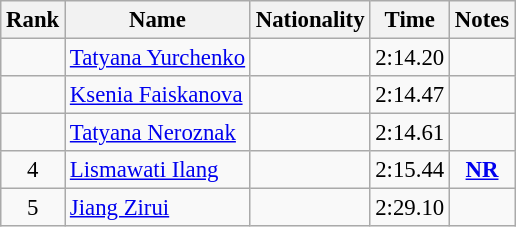<table class="wikitable sortable" style="text-align:center;font-size:95%">
<tr>
<th>Rank</th>
<th>Name</th>
<th>Nationality</th>
<th>Time</th>
<th>Notes</th>
</tr>
<tr>
<td></td>
<td align=left><a href='#'>Tatyana Yurchenko</a></td>
<td align=left></td>
<td>2:14.20</td>
<td></td>
</tr>
<tr>
<td></td>
<td align=left><a href='#'>Ksenia Faiskanova</a></td>
<td align=left></td>
<td>2:14.47</td>
<td></td>
</tr>
<tr>
<td></td>
<td align=left><a href='#'>Tatyana Neroznak</a></td>
<td align=left></td>
<td>2:14.61</td>
<td></td>
</tr>
<tr>
<td>4</td>
<td align=left><a href='#'>Lismawati Ilang</a></td>
<td align=left></td>
<td>2:15.44</td>
<td><strong><a href='#'>NR</a></strong></td>
</tr>
<tr>
<td>5</td>
<td align=left><a href='#'>Jiang Zirui</a></td>
<td align=left></td>
<td>2:29.10</td>
<td></td>
</tr>
</table>
